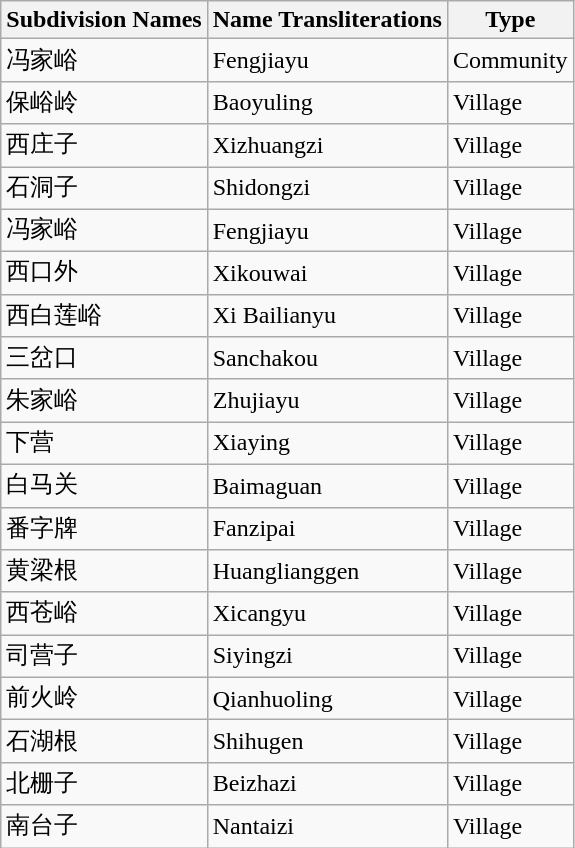<table class="wikitable sortable">
<tr>
<th>Subdivision Names</th>
<th>Name Transliterations</th>
<th>Type</th>
</tr>
<tr>
<td>冯家峪</td>
<td>Fengjiayu</td>
<td>Community</td>
</tr>
<tr>
<td>保峪岭</td>
<td>Baoyuling</td>
<td>Village</td>
</tr>
<tr>
<td>西庄子</td>
<td>Xizhuangzi</td>
<td>Village</td>
</tr>
<tr>
<td>石洞子</td>
<td>Shidongzi</td>
<td>Village</td>
</tr>
<tr>
<td>冯家峪</td>
<td>Fengjiayu</td>
<td>Village</td>
</tr>
<tr>
<td>西口外</td>
<td>Xikouwai</td>
<td>Village</td>
</tr>
<tr>
<td>西白莲峪</td>
<td>Xi Bailianyu</td>
<td>Village</td>
</tr>
<tr>
<td>三岔口</td>
<td>Sanchakou</td>
<td>Village</td>
</tr>
<tr>
<td>朱家峪</td>
<td>Zhujiayu</td>
<td>Village</td>
</tr>
<tr>
<td>下营</td>
<td>Xiaying</td>
<td>Village</td>
</tr>
<tr>
<td>白马关</td>
<td>Baimaguan</td>
<td>Village</td>
</tr>
<tr>
<td>番字牌</td>
<td>Fanzipai</td>
<td>Village</td>
</tr>
<tr>
<td>黄梁根</td>
<td>Huanglianggen</td>
<td>Village</td>
</tr>
<tr>
<td>西苍峪</td>
<td>Xicangyu</td>
<td>Village</td>
</tr>
<tr>
<td>司营子</td>
<td>Siyingzi</td>
<td>Village</td>
</tr>
<tr>
<td>前火岭</td>
<td>Qianhuoling</td>
<td>Village</td>
</tr>
<tr>
<td>石湖根</td>
<td>Shihugen</td>
<td>Village</td>
</tr>
<tr>
<td>北栅子</td>
<td>Beizhazi</td>
<td>Village</td>
</tr>
<tr>
<td>南台子</td>
<td>Nantaizi</td>
<td>Village</td>
</tr>
</table>
